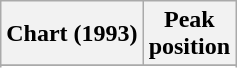<table class="wikitable sortable plainrowheaders">
<tr>
<th>Chart (1993)</th>
<th>Peak<br>position</th>
</tr>
<tr>
</tr>
<tr>
</tr>
<tr>
</tr>
<tr>
</tr>
<tr>
</tr>
<tr>
</tr>
<tr>
</tr>
<tr>
</tr>
</table>
